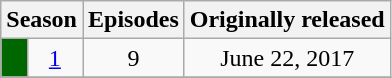<table class="wikitable" style="text-align:center;">
<tr>
<th colspan="2">Season</th>
<th>Episodes</th>
<th>Originally released</th>
</tr>
<tr>
<td style="background:#006600;"></td>
<td><a href='#'>1</a></td>
<td>9</td>
<td>June 22, 2017</td>
</tr>
<tr>
</tr>
</table>
